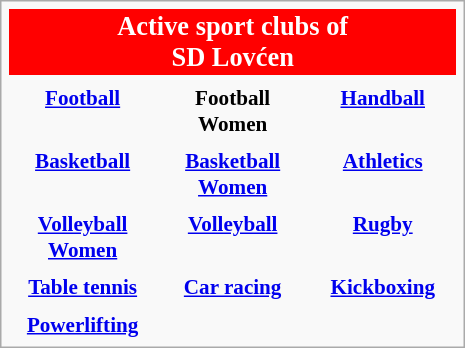<table class="infobox" style="font-size: 88%; width: 22em; text-align: center">
<tr>
<th colspan=3 style="font-size: 125%; background-color: red; color: white; text-align:center;">Active sport clubs of<br>SD Lovćen</th>
</tr>
<tr>
<th width="33%" style="text-align:center;"></th>
<th width="33%" style="text-align:center;"></th>
<th width="33%" style="text-align:center;"></th>
</tr>
<tr>
<th style="text-align:center;"><a href='#'>Football</a></th>
<th style="text-align:center;">Football Women</th>
<th style="text-align:center;"><a href='#'>Handball</a></th>
</tr>
<tr>
<th style="text-align:center;"></th>
<th style="text-align:center;"></th>
<th style="text-align:center;"></th>
</tr>
<tr>
<th style="text-align:center;"><a href='#'>Basketball</a></th>
<th style="text-align:center;"><a href='#'>Basketball Women</a></th>
<th style="text-align:center;"><a href='#'>Athletics</a></th>
</tr>
<tr>
<th style="text-align:center;"></th>
<th style="text-align:center;"></th>
<th style="text-align:center;"></th>
</tr>
<tr>
<th style="text-align:center;"><a href='#'>Volleyball Women</a></th>
<th style="text-align:center;"><a href='#'>Volleyball</a></th>
<th style="text-align:center;"><a href='#'>Rugby</a></th>
</tr>
<tr>
<th style="text-align:center;"></th>
<th style="text-align:center;"></th>
<th style="text-align:center;"></th>
</tr>
<tr>
<th style="text-align:center;"><a href='#'>Table tennis</a></th>
<th style="text-align:center;"><a href='#'>Car racing</a></th>
<th style="text-align:center;"><a href='#'>Kickboxing</a></th>
</tr>
<tr>
<th style="text-align:center;"></th>
</tr>
<tr>
<th style="text-align:center;"><a href='#'>Powerlifting</a></th>
</tr>
</table>
